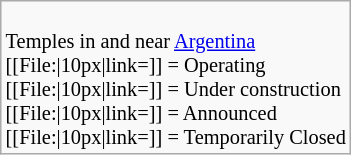<table class="wikitable floatright" style="font-size: 85%;">
<tr>
<td><br>Temples in and near <a href='#'>Argentina</a><br>
[[File:|10px|link=]] = Operating<br>
[[File:|10px|link=]] = Under construction<br>
[[File:|10px|link=]] = Announced<br>
[[File:|10px|link=]] = Temporarily Closed</td>
</tr>
</table>
